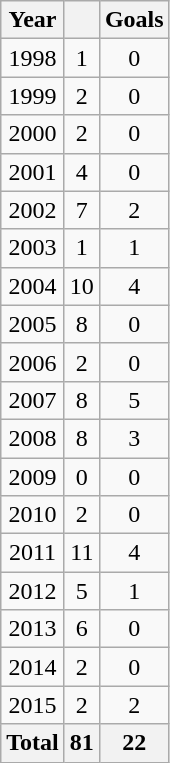<table class="wikitable sortable" style="text-align:center">
<tr>
<th>Year</th>
<th></th>
<th>Goals</th>
</tr>
<tr>
<td>1998</td>
<td>1</td>
<td>0</td>
</tr>
<tr>
<td>1999</td>
<td>2</td>
<td>0</td>
</tr>
<tr>
<td>2000</td>
<td>2</td>
<td>0</td>
</tr>
<tr>
<td>2001</td>
<td>4</td>
<td>0</td>
</tr>
<tr>
<td>2002</td>
<td>7</td>
<td>2</td>
</tr>
<tr>
<td>2003</td>
<td>1</td>
<td>1</td>
</tr>
<tr>
<td>2004</td>
<td>10</td>
<td>4</td>
</tr>
<tr>
<td>2005</td>
<td>8</td>
<td>0</td>
</tr>
<tr>
<td>2006</td>
<td>2</td>
<td>0</td>
</tr>
<tr>
<td>2007</td>
<td>8</td>
<td>5</td>
</tr>
<tr>
<td>2008</td>
<td>8</td>
<td>3</td>
</tr>
<tr>
<td>2009</td>
<td>0</td>
<td>0</td>
</tr>
<tr>
<td>2010</td>
<td>2</td>
<td>0</td>
</tr>
<tr>
<td>2011</td>
<td>11</td>
<td>4</td>
</tr>
<tr>
<td>2012</td>
<td>5</td>
<td>1</td>
</tr>
<tr>
<td>2013</td>
<td>6</td>
<td>0</td>
</tr>
<tr>
<td>2014</td>
<td>2</td>
<td>0</td>
</tr>
<tr>
<td>2015</td>
<td>2</td>
<td>2</td>
</tr>
<tr>
<th>Total</th>
<th>81</th>
<th>22</th>
</tr>
</table>
